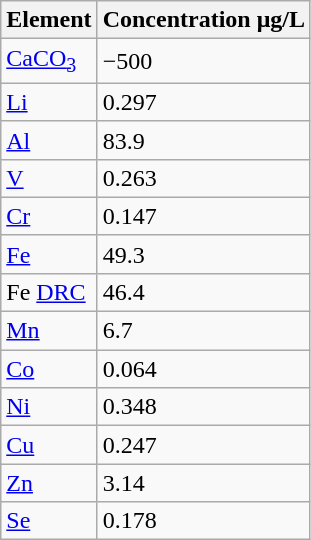<table class="wikitable sortable">
<tr>
<th>Element</th>
<th>Concentration μg/L</th>
</tr>
<tr>
<td><a href='#'>CaCO<sub>3</sub></a></td>
<td>−500</td>
</tr>
<tr>
<td><a href='#'>Li</a></td>
<td>0.297</td>
</tr>
<tr>
<td><a href='#'>Al</a></td>
<td>83.9</td>
</tr>
<tr>
<td><a href='#'>V</a></td>
<td>0.263</td>
</tr>
<tr>
<td><a href='#'>Cr</a></td>
<td>0.147</td>
</tr>
<tr>
<td><a href='#'>Fe</a></td>
<td>49.3</td>
</tr>
<tr>
<td>Fe <a href='#'>DRC</a></td>
<td>46.4</td>
</tr>
<tr>
<td><a href='#'>Mn</a></td>
<td>6.7</td>
</tr>
<tr>
<td><a href='#'>Co</a></td>
<td>0.064</td>
</tr>
<tr>
<td><a href='#'>Ni</a></td>
<td>0.348</td>
</tr>
<tr>
<td><a href='#'>Cu</a></td>
<td>0.247</td>
</tr>
<tr>
<td><a href='#'>Zn</a></td>
<td>3.14</td>
</tr>
<tr>
<td><a href='#'>Se</a></td>
<td>0.178</td>
</tr>
</table>
